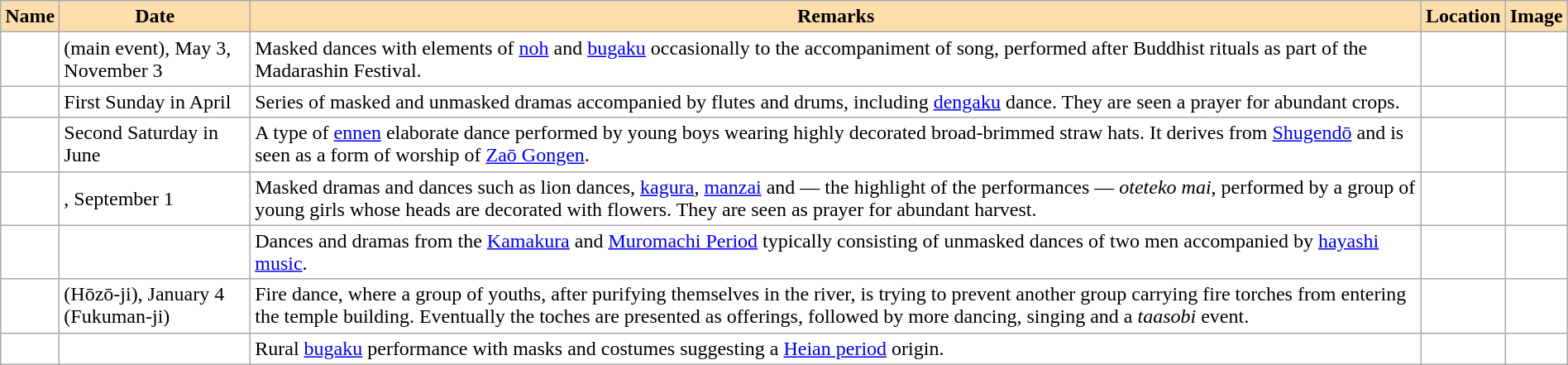<table class="wikitable sortable" width="100%" style="background:#ffffff;">
<tr>
<th align="left" style="background:#ffdead;">Name</th>
<th align="left" style="background:#ffdead;">Date</th>
<th align="left" style="background:#ffdead;">Remarks</th>
<th style="background:#ffdead;">Location</th>
<th align="left" style="background:#ffdead;" class="unsortable">Image</th>
</tr>
<tr>
<td></td>
<td> (main event), May 3, November 3</td>
<td>Masked dances with elements of <a href='#'>noh</a> and <a href='#'>bugaku</a> occasionally to the accompaniment of song, performed after Buddhist rituals as part of the Madarashin Festival.</td>
<td></td>
<td></td>
</tr>
<tr>
<td></td>
<td>First Sunday in April</td>
<td>Series of masked and unmasked dramas accompanied by flutes and drums, including <a href='#'>dengaku</a> dance. They are seen a prayer for abundant crops.</td>
<td></td>
<td></td>
</tr>
<tr>
<td></td>
<td>Second Saturday in June</td>
<td>A type of <a href='#'>ennen</a> elaborate dance performed by young boys wearing highly decorated broad-brimmed straw hats. It derives from <a href='#'>Shugendō</a> and is seen as a form of worship of <a href='#'>Zaō Gongen</a>.</td>
<td></td>
<td></td>
</tr>
<tr>
<td></td>
<td>, September 1</td>
<td>Masked dramas and dances such as lion dances, <a href='#'>kagura</a>, <a href='#'>manzai</a> and — the highlight of the performances — <em>oteteko mai</em>, performed by a group of young girls whose heads are decorated with flowers. They are seen as prayer for abundant harvest.</td>
<td></td>
<td></td>
</tr>
<tr>
<td></td>
<td></td>
<td>Dances and dramas from the <a href='#'>Kamakura</a> and <a href='#'>Muromachi Period</a> typically consisting of unmasked dances of two men accompanied by <a href='#'>hayashi music</a>.</td>
<td></td>
<td></td>
</tr>
<tr>
<td></td>
<td> (Hōzō-ji), January 4 (Fukuman-ji)</td>
<td>Fire dance, where a group of youths, after purifying themselves in the river, is trying to prevent another group carrying fire torches from entering the temple building. Eventually the toches are presented as offerings, followed by more dancing, singing and a <em>taasobi</em> event.</td>
<td></td>
<td></td>
</tr>
<tr>
<td></td>
<td></td>
<td>Rural <a href='#'>bugaku</a> performance with masks and costumes suggesting a <a href='#'>Heian period</a> origin.</td>
<td></td>
<td></td>
</tr>
</table>
